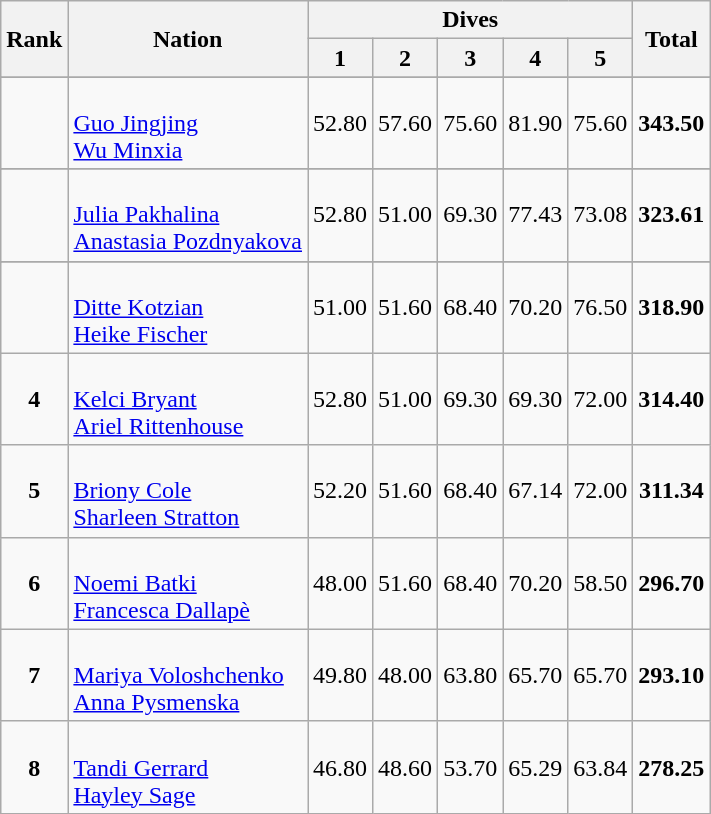<table class="wikitable sortable">
<tr>
<th rowspan="2">Rank</th>
<th rowspan="2">Nation</th>
<th colspan="5">Dives</th>
<th rowspan="2">Total</th>
</tr>
<tr>
<th>1</th>
<th>2</th>
<th>3</th>
<th>4</th>
<th>5</th>
</tr>
<tr>
</tr>
<tr>
<td align="center"></td>
<td><br><a href='#'>Guo Jingjing</a><br><a href='#'>Wu Minxia</a></td>
<td align="center">52.80</td>
<td align="center">57.60</td>
<td align="center">75.60</td>
<td align="center">81.90</td>
<td align="center">75.60</td>
<td align="center"><strong>343.50</strong></td>
</tr>
<tr>
</tr>
<tr>
<td align="center"></td>
<td><br><a href='#'>Julia Pakhalina</a><br><a href='#'>Anastasia Pozdnyakova</a></td>
<td align="center">52.80</td>
<td align="center">51.00</td>
<td align="center">69.30</td>
<td align="center">77.43</td>
<td align="center">73.08</td>
<td align="center"><strong>323.61</strong></td>
</tr>
<tr>
</tr>
<tr>
<td align="center"></td>
<td><br><a href='#'>Ditte Kotzian</a><br><a href='#'>Heike Fischer</a></td>
<td align="center">51.00</td>
<td align="center">51.60</td>
<td align="center">68.40</td>
<td align="center">70.20</td>
<td align="center">76.50</td>
<td align="center"><strong>318.90</strong></td>
</tr>
<tr>
<td align="center"><strong>4</strong></td>
<td><br><a href='#'>Kelci Bryant</a><br><a href='#'>Ariel Rittenhouse</a></td>
<td align="center">52.80</td>
<td align="center">51.00</td>
<td align="center">69.30</td>
<td align="center">69.30</td>
<td align="center">72.00</td>
<td align="center"><strong>314.40</strong></td>
</tr>
<tr>
<td align="center"><strong>5</strong></td>
<td><br><a href='#'>Briony Cole</a><br><a href='#'>Sharleen Stratton</a></td>
<td align="center">52.20</td>
<td align="center">51.60</td>
<td align="center">68.40</td>
<td align="center">67.14</td>
<td align="center">72.00</td>
<td align="center"><strong>311.34</strong></td>
</tr>
<tr>
<td align="center"><strong>6</strong></td>
<td><br><a href='#'>Noemi Batki</a><br><a href='#'>Francesca Dallapè</a></td>
<td align="center">48.00</td>
<td align="center">51.60</td>
<td align="center">68.40</td>
<td align="center">70.20</td>
<td align="center">58.50</td>
<td align="center"><strong>296.70</strong></td>
</tr>
<tr>
<td align="center"><strong>7</strong></td>
<td><br><a href='#'>Mariya Voloshchenko</a><br><a href='#'>Anna Pysmenska</a></td>
<td align="center">49.80</td>
<td align="center">48.00</td>
<td align="center">63.80</td>
<td align="center">65.70</td>
<td align="center">65.70</td>
<td align="center"><strong>293.10</strong></td>
</tr>
<tr>
<td align="center"><strong>8</strong></td>
<td><br><a href='#'>Tandi Gerrard</a><br><a href='#'>Hayley Sage</a></td>
<td align="center">46.80</td>
<td align="center">48.60</td>
<td align="center">53.70</td>
<td align="center">65.29</td>
<td align="center">63.84</td>
<td align="center"><strong>278.25</strong></td>
</tr>
</table>
